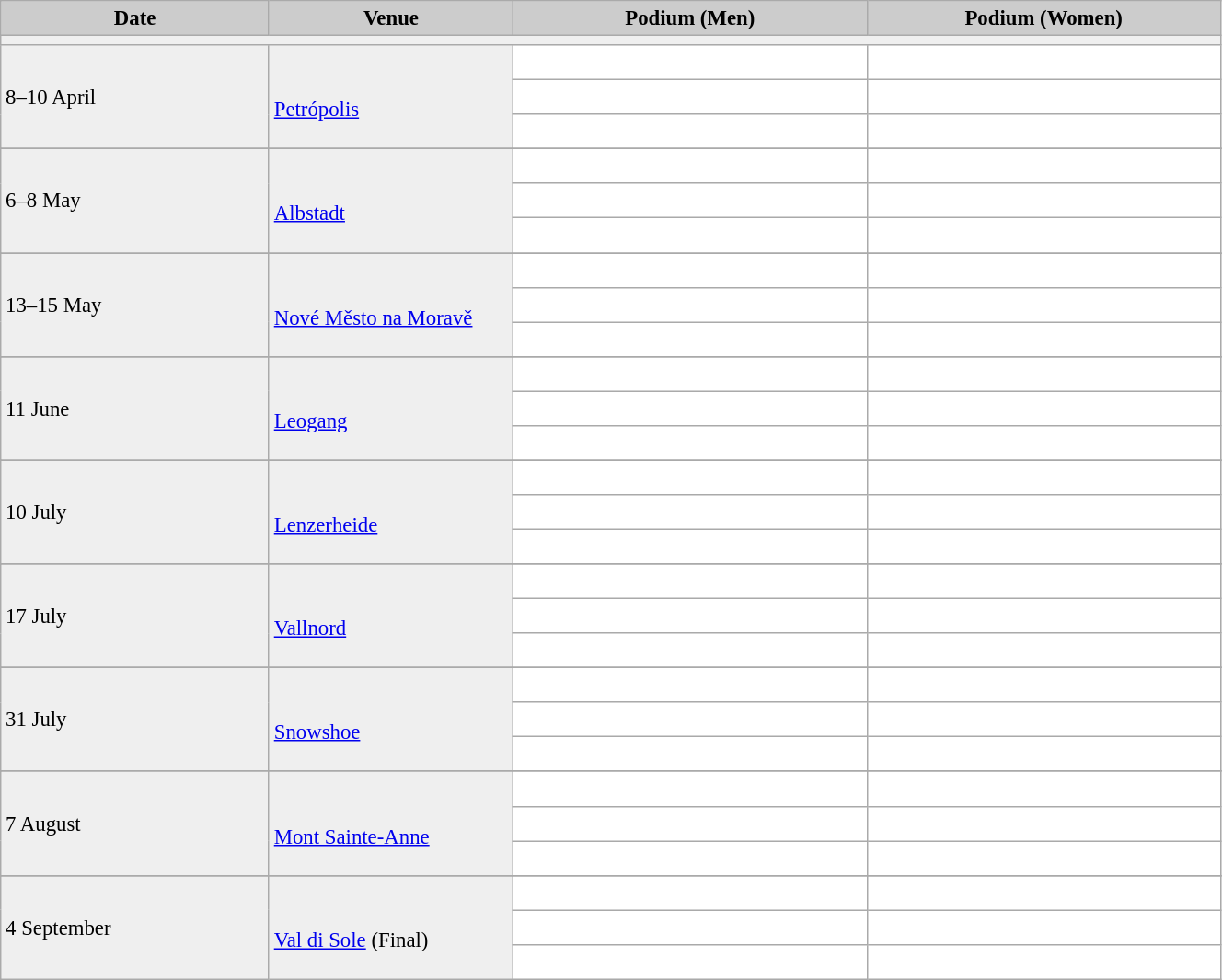<table class="wikitable" width=70% bgcolor="#f7f8ff" cellpadding="3" cellspacing="0" border="1" style="font-size: 95%; border: gray solid 1px; border-collapse: collapse;">
<tr bgcolor="#CCCCCC">
<td align="center"><strong>Date</strong></td>
<td width=20% align="center"><strong>Venue</strong></td>
<td width=29% align="center"><strong>Podium (Men)</strong></td>
<td width=29% align="center"><strong>Podium (Women)</strong></td>
</tr>
<tr bgcolor="#EFEFEF">
<td colspan=4></td>
</tr>
<tr bgcolor="#EFEFEF">
<td rowspan=3>8–10 April</td>
<td rowspan=3><br><a href='#'>Petrópolis</a></td>
<td bgcolor="#ffffff">   </td>
<td bgcolor="#ffffff">   </td>
</tr>
<tr>
<td bgcolor="#ffffff">   </td>
<td bgcolor="#ffffff">   </td>
</tr>
<tr>
<td bgcolor="#ffffff">   </td>
<td bgcolor="#ffffff">   </td>
</tr>
<tr>
</tr>
<tr bgcolor="#EFEFEF">
<td rowspan=3>6–8 May</td>
<td rowspan=3><br><a href='#'>Albstadt</a></td>
<td bgcolor="#ffffff">   </td>
<td bgcolor="#ffffff">   </td>
</tr>
<tr>
<td bgcolor="#ffffff">   </td>
<td bgcolor="#ffffff">   </td>
</tr>
<tr>
<td bgcolor="#ffffff">   </td>
<td bgcolor="#ffffff">   </td>
</tr>
<tr>
</tr>
<tr bgcolor="#EFEFEF">
<td rowspan=3>13–15 May</td>
<td rowspan=3><br><a href='#'>Nové Město na Moravě</a></td>
<td bgcolor="#ffffff">   </td>
<td bgcolor="#ffffff">   </td>
</tr>
<tr>
<td bgcolor="#ffffff">   </td>
<td bgcolor="#ffffff">   </td>
</tr>
<tr>
<td bgcolor="#ffffff">   </td>
<td bgcolor="#ffffff">   </td>
</tr>
<tr>
</tr>
<tr bgcolor="#EFEFEF">
<td rowspan=3>11 June</td>
<td rowspan=3><br><a href='#'>Leogang</a></td>
<td bgcolor="#ffffff">   </td>
<td bgcolor="#ffffff">   </td>
</tr>
<tr>
<td bgcolor="#ffffff">   </td>
<td bgcolor="#ffffff">   </td>
</tr>
<tr>
<td bgcolor="#ffffff">   </td>
<td bgcolor="#ffffff">   </td>
</tr>
<tr>
</tr>
<tr bgcolor="#EFEFEF">
<td rowspan=3>10 July</td>
<td rowspan=3><br><a href='#'>Lenzerheide</a></td>
<td bgcolor="#ffffff">   </td>
<td bgcolor="#ffffff">   </td>
</tr>
<tr>
<td bgcolor="#ffffff">   </td>
<td bgcolor="#ffffff">   </td>
</tr>
<tr>
<td bgcolor="#ffffff">   </td>
<td bgcolor="#ffffff">   </td>
</tr>
<tr>
</tr>
<tr bgcolor="#EFEFEF">
<td rowspan=3>17 July</td>
<td rowspan=3><br><a href='#'>Vallnord</a></td>
<td bgcolor="#ffffff">   </td>
<td bgcolor="#ffffff">   </td>
</tr>
<tr>
<td bgcolor="#ffffff">   </td>
<td bgcolor="#ffffff">   </td>
</tr>
<tr>
<td bgcolor="#ffffff">   </td>
<td bgcolor="#ffffff">   </td>
</tr>
<tr>
</tr>
<tr bgcolor="#EFEFEF">
<td rowspan=3>31 July</td>
<td rowspan=3><br><a href='#'>Snowshoe</a></td>
<td bgcolor="#ffffff">   </td>
<td bgcolor="#ffffff">   </td>
</tr>
<tr>
<td bgcolor="#ffffff">   </td>
<td bgcolor="#ffffff">   </td>
</tr>
<tr>
<td bgcolor="#ffffff">   </td>
<td bgcolor="#ffffff">   </td>
</tr>
<tr>
</tr>
<tr bgcolor="#EFEFEF">
<td rowspan=3>7 August</td>
<td rowspan=3><br><a href='#'>Mont Sainte-Anne</a></td>
<td bgcolor="#ffffff">   </td>
<td bgcolor="#ffffff">   </td>
</tr>
<tr>
<td bgcolor="#ffffff">   </td>
<td bgcolor="#ffffff">   </td>
</tr>
<tr>
<td bgcolor="#ffffff">   </td>
<td bgcolor="#ffffff">   </td>
</tr>
<tr>
</tr>
<tr bgcolor="#EFEFEF">
<td rowspan=3>4 September</td>
<td rowspan=3><br><a href='#'>Val di Sole</a> (Final)</td>
<td bgcolor="#ffffff">   </td>
<td bgcolor="#ffffff">   </td>
</tr>
<tr>
<td bgcolor="#ffffff">   </td>
<td bgcolor="#ffffff">   </td>
</tr>
<tr>
<td bgcolor="#ffffff">   </td>
<td bgcolor="#ffffff">   </td>
</tr>
</table>
